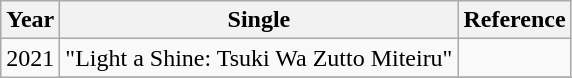<table class="wikitable plainrowheaders" style="text-align:center;">
<tr>
<th scope="col">Year</th>
<th scope="col">Single</th>
<th scope="col">Reference</th>
</tr>
<tr>
<td rowspan="4">2021</td>
<td style="text-align:left;">"Light a Shine: Tsuki Wa Zutto Miteiru"<br></td>
<td></td>
</tr>
<tr>
</tr>
</table>
